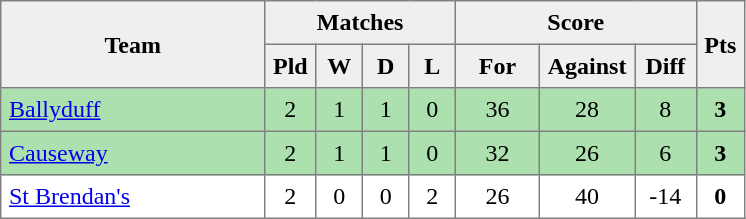<table style=border-collapse:collapse border=1 cellspacing=0 cellpadding=5>
<tr align=center bgcolor=#efefef>
<th rowspan=2 width=165>Team</th>
<th colspan=4>Matches</th>
<th colspan=3>Score</th>
<th rowspan=2width=20>Pts</th>
</tr>
<tr align=center bgcolor=#efefef>
<th width=20>Pld</th>
<th width=20>W</th>
<th width=20>D</th>
<th width=20>L</th>
<th width=45>For</th>
<th width=45>Against</th>
<th width=30>Diff</th>
</tr>
<tr align=center style="background:#ACE1AF;">
<td style="text-align:left;"><a href='#'>Ballyduff</a></td>
<td>2</td>
<td>1</td>
<td>1</td>
<td>0</td>
<td>36</td>
<td>28</td>
<td>8</td>
<td><strong>3</strong></td>
</tr>
<tr align=center style="background:#ACE1AF;">
<td style="text-align:left;"><a href='#'>Causeway</a></td>
<td>2</td>
<td>1</td>
<td>1</td>
<td>0</td>
<td>32</td>
<td>26</td>
<td>6</td>
<td><strong>3</strong></td>
</tr>
<tr align=center>
<td style="text-align:left;"><a href='#'>St Brendan's</a></td>
<td>2</td>
<td>0</td>
<td>0</td>
<td>2</td>
<td>26</td>
<td>40</td>
<td>-14</td>
<td><strong>0</strong></td>
</tr>
</table>
